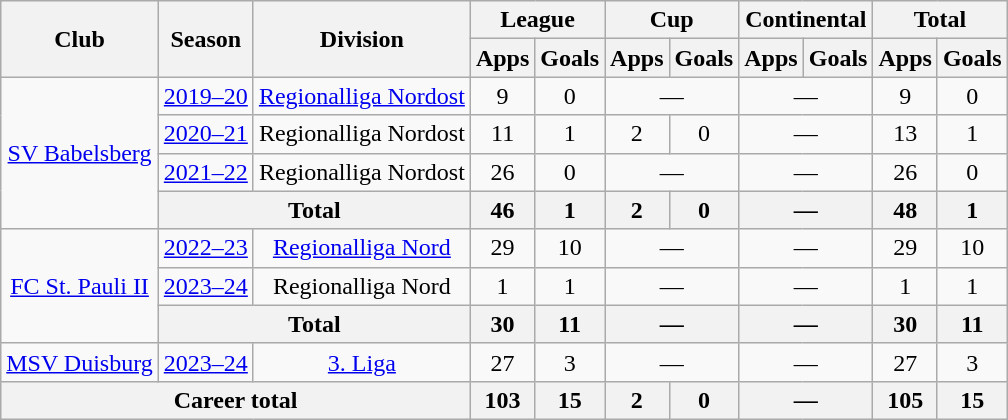<table class="wikitable" style="text-align:center">
<tr>
<th rowspan="2">Club</th>
<th rowspan="2">Season</th>
<th rowspan="2">Division</th>
<th colspan="2">League</th>
<th colspan="2">Cup</th>
<th colspan="2">Continental</th>
<th colspan="2">Total</th>
</tr>
<tr>
<th>Apps</th>
<th>Goals</th>
<th>Apps</th>
<th>Goals</th>
<th>Apps</th>
<th>Goals</th>
<th>Apps</th>
<th>Goals</th>
</tr>
<tr>
<td rowspan=4><a href='#'>SV Babelsberg</a></td>
<td><a href='#'>2019–20</a></td>
<td><a href='#'>Regionalliga Nordost</a></td>
<td>9</td>
<td>0</td>
<td colspan="2">—</td>
<td colspan="2">—</td>
<td>9</td>
<td>0</td>
</tr>
<tr>
<td><a href='#'>2020–21</a></td>
<td>Regionalliga Nordost</td>
<td>11</td>
<td>1</td>
<td>2</td>
<td>0</td>
<td colspan="2">—</td>
<td>13</td>
<td>1</td>
</tr>
<tr>
<td><a href='#'>2021–22</a></td>
<td>Regionalliga Nordost</td>
<td>26</td>
<td>0</td>
<td colspan="2">—</td>
<td colspan="2">—</td>
<td>26</td>
<td>0</td>
</tr>
<tr>
<th colspan="2">Total</th>
<th>46</th>
<th>1</th>
<th>2</th>
<th>0</th>
<th colspan="2">—</th>
<th>48</th>
<th>1</th>
</tr>
<tr>
<td rowspan=3><a href='#'>FC St. Pauli II</a></td>
<td><a href='#'>2022–23</a></td>
<td><a href='#'>Regionalliga Nord</a></td>
<td>29</td>
<td>10</td>
<td colspan="2">—</td>
<td colspan="2">—</td>
<td>29</td>
<td>10</td>
</tr>
<tr>
<td><a href='#'>2023–24</a></td>
<td>Regionalliga Nord</td>
<td>1</td>
<td>1</td>
<td colspan="2">—</td>
<td colspan="2">—</td>
<td>1</td>
<td>1</td>
</tr>
<tr>
<th colspan="2">Total</th>
<th>30</th>
<th>11</th>
<th colspan="2">—</th>
<th colspan="2">—</th>
<th>30</th>
<th>11</th>
</tr>
<tr>
<td><a href='#'>MSV Duisburg</a></td>
<td><a href='#'>2023–24</a></td>
<td><a href='#'>3. Liga</a></td>
<td>27</td>
<td>3</td>
<td colspan="2">—</td>
<td colspan="2">—</td>
<td>27</td>
<td>3</td>
</tr>
<tr>
<th colspan="3">Career total</th>
<th>103</th>
<th>15</th>
<th>2</th>
<th>0</th>
<th colspan="2">—</th>
<th>105</th>
<th>15</th>
</tr>
</table>
